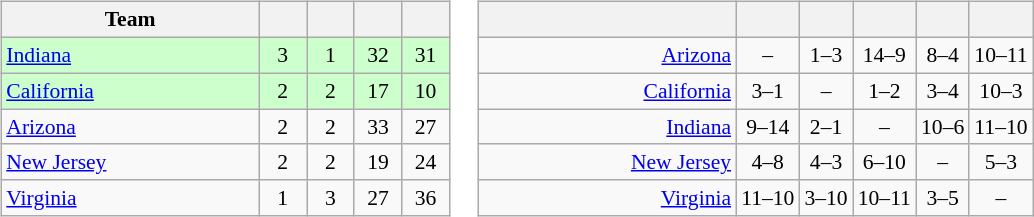<table>
<tr>
<td><br><table class="wikitable" style="text-align: center; font-size: 90%;">
<tr>
<th width=165>Team</th>
<th width=25></th>
<th width=25></th>
<th width=25></th>
<th width=25></th>
</tr>
<tr bgcolor="#ccffcc">
<td align="left"> <a href='#'>Indiana</a></td>
<td>3</td>
<td>1</td>
<td>32</td>
<td>31</td>
</tr>
<tr bgcolor="#ccffcc">
<td align="left"> <a href='#'>California</a></td>
<td>2</td>
<td>2</td>
<td>17</td>
<td>10</td>
</tr>
<tr>
<td align="left"> <a href='#'>Arizona</a></td>
<td>2</td>
<td>2</td>
<td>33</td>
<td>27</td>
</tr>
<tr>
<td align="left"> <a href='#'>New Jersey</a></td>
<td>2</td>
<td>2</td>
<td>19</td>
<td>24</td>
</tr>
<tr>
<td align="left"> <a href='#'>Virginia</a></td>
<td>1</td>
<td>3</td>
<td>27</td>
<td>36</td>
</tr>
</table>
</td>
<td><br><table class="wikitable" style="text-align:center; font-size:90%;">
<tr>
<th width=165> </th>
<th></th>
<th></th>
<th></th>
<th></th>
<th></th>
</tr>
<tr>
<td style="text-align:right;"><a href='#'>Arizona</a> </td>
<td>–</td>
<td>1–3</td>
<td>14–9</td>
<td>8–4</td>
<td>10–11</td>
</tr>
<tr>
<td style="text-align:right;"><a href='#'>California</a> </td>
<td>3–1</td>
<td>–</td>
<td>1–2</td>
<td>3–4</td>
<td>10–3</td>
</tr>
<tr>
<td style="text-align:right;"><a href='#'>Indiana</a> </td>
<td>9–14</td>
<td>2–1</td>
<td>–</td>
<td>10–6</td>
<td>11–10</td>
</tr>
<tr>
<td style="text-align:right;"><a href='#'>New Jersey</a> </td>
<td>4–8</td>
<td>4–3</td>
<td>6–10</td>
<td>–</td>
<td>5–3</td>
</tr>
<tr>
<td style="text-align:right;"><a href='#'>Virginia</a> </td>
<td>11–10</td>
<td>3–10</td>
<td>10–11</td>
<td>3–5</td>
<td>–</td>
</tr>
</table>
</td>
</tr>
</table>
